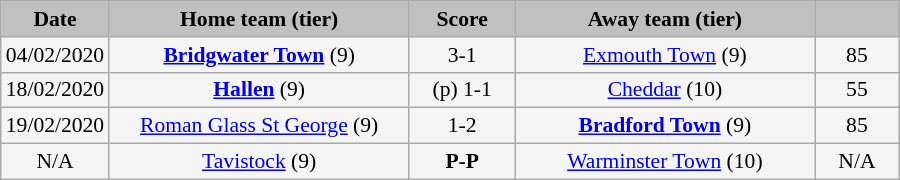<table class="wikitable" style="width: 600px; background:WhiteSmoke; text-align:center; font-size:90%">
<tr>
<td scope="col" style="width:  5.00%; background:silver;"><strong>Date</strong></td>
<td scope="col" style="width: 36.25%; background:silver;"><strong>Home team (tier)</strong></td>
<td scope="col" style="width: 12.50%; background:silver;"><strong>Score</strong></td>
<td scope="col" style="width: 36.25%; background:silver;"><strong>Away team (tier)</strong></td>
<td scope="col" style="width: 10.00%; background:silver;"><strong></strong></td>
</tr>
<tr>
<td>04/02/2020</td>
<td><strong><a href='#'>Bridgwater Town</a></strong> (9)</td>
<td>3-1</td>
<td><a href='#'>Exmouth Town</a> (9)</td>
<td>85</td>
</tr>
<tr>
<td>18/02/2020</td>
<td><strong><a href='#'>Hallen</a></strong> (9)</td>
<td>(p) 1-1</td>
<td><a href='#'>Cheddar</a> (10)</td>
<td>55</td>
</tr>
<tr>
<td>19/02/2020</td>
<td><a href='#'>Roman Glass St George</a> (9)</td>
<td>1-2</td>
<td><strong><a href='#'>Bradford Town</a></strong> (9)</td>
<td>85</td>
</tr>
<tr>
<td>N/A</td>
<td><a href='#'>Tavistock</a> (9)</td>
<td><strong>P-P</strong></td>
<td><a href='#'>Warminster Town</a> (10)</td>
<td>N/A</td>
</tr>
</table>
